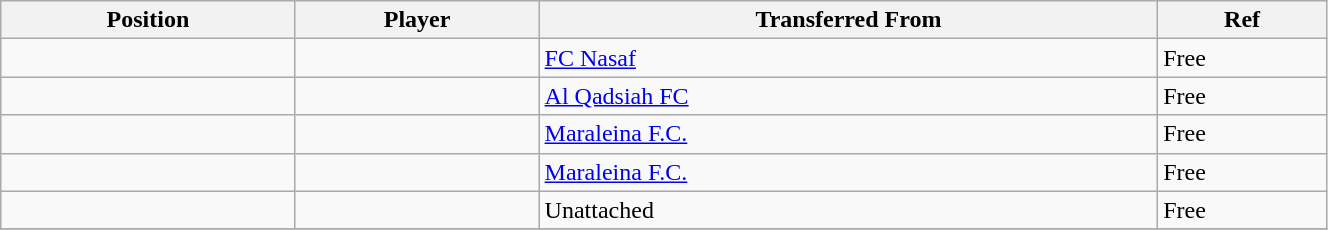<table class="wikitable sortable" style="width:70%; text-align:center; font-size:100%; text-align:left;">
<tr>
<th><strong>Position</strong></th>
<th><strong>Player</strong></th>
<th><strong>Transferred From</strong></th>
<th><strong>Ref</strong></th>
</tr>
<tr>
<td></td>
<td></td>
<td> <a href='#'>FC Nasaf</a></td>
<td>Free</td>
</tr>
<tr>
<td></td>
<td></td>
<td> <a href='#'>Al Qadsiah FC</a></td>
<td>Free</td>
</tr>
<tr>
<td></td>
<td></td>
<td> <a href='#'>Maraleina F.C.</a></td>
<td>Free</td>
</tr>
<tr>
<td></td>
<td></td>
<td> <a href='#'>Maraleina F.C.</a></td>
<td>Free</td>
</tr>
<tr>
<td></td>
<td></td>
<td>Unattached</td>
<td>Free</td>
</tr>
<tr>
</tr>
</table>
